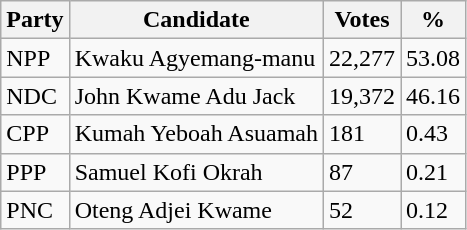<table class="wikitable">
<tr>
<th><strong>Party</strong></th>
<th><strong>Candidate</strong></th>
<th><strong>Votes</strong></th>
<th><strong>%</strong></th>
</tr>
<tr>
<td>NPP</td>
<td>Kwaku Agyemang-manu</td>
<td>22,277</td>
<td>53.08</td>
</tr>
<tr>
<td>NDC</td>
<td>John Kwame Adu Jack</td>
<td>19,372</td>
<td>46.16</td>
</tr>
<tr>
<td>CPP</td>
<td>Kumah Yeboah Asuamah</td>
<td>181</td>
<td>0.43</td>
</tr>
<tr>
<td>PPP</td>
<td>Samuel Kofi Okrah</td>
<td>87</td>
<td>0.21</td>
</tr>
<tr>
<td>PNC</td>
<td>Oteng Adjei Kwame</td>
<td>52</td>
<td>0.12</td>
</tr>
</table>
